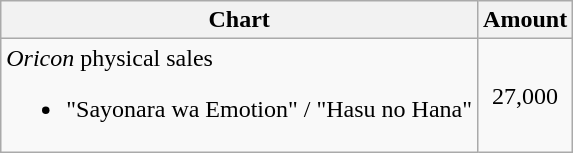<table class="wikitable">
<tr>
<th>Chart</th>
<th>Amount</th>
</tr>
<tr>
<td><em>Oricon</em> physical sales<br><ul><li>"Sayonara wa Emotion" / "Hasu no Hana"</li></ul></td>
<td align="center">27,000</td>
</tr>
</table>
